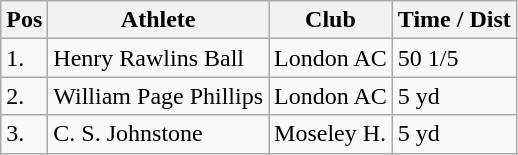<table class="wikitable">
<tr>
<th>Pos</th>
<th>Athlete</th>
<th>Club</th>
<th>Time / Dist</th>
</tr>
<tr>
<td>1.</td>
<td>Henry Rawlins Ball</td>
<td>London AC</td>
<td>50 1/5</td>
</tr>
<tr>
<td>2.</td>
<td>William Page Phillips</td>
<td>London AC</td>
<td>5 yd</td>
</tr>
<tr>
<td>3.</td>
<td>C. S. Johnstone</td>
<td>Moseley H.</td>
<td>5 yd</td>
</tr>
</table>
